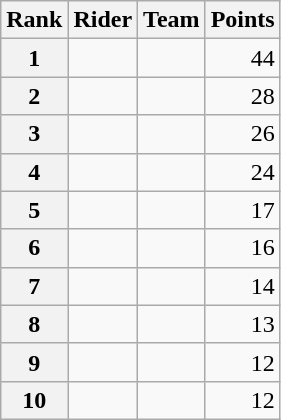<table class="wikitable" margin-bottom:0;">
<tr>
<th scope="col">Rank</th>
<th scope="col">Rider</th>
<th scope="col">Team</th>
<th scope="col">Points</th>
</tr>
<tr>
<th scope="row">1</th>
<td> </td>
<td></td>
<td align="right">44</td>
</tr>
<tr>
<th scope="row">2</th>
<td></td>
<td></td>
<td align="right">28</td>
</tr>
<tr>
<th scope="row">3</th>
<td></td>
<td></td>
<td align="right">26</td>
</tr>
<tr>
<th scope="row">4</th>
<td> </td>
<td></td>
<td align="right">24</td>
</tr>
<tr>
<th scope="row">5</th>
<td></td>
<td></td>
<td align="right">17</td>
</tr>
<tr>
<th scope="row">6</th>
<td> </td>
<td></td>
<td align="right">16</td>
</tr>
<tr>
<th scope="row">7</th>
<td></td>
<td></td>
<td align="right">14</td>
</tr>
<tr>
<th scope="row">8</th>
<td></td>
<td></td>
<td align="right">13</td>
</tr>
<tr>
<th scope="row">9</th>
<td> </td>
<td></td>
<td align="right">12</td>
</tr>
<tr>
<th scope="row">10</th>
<td></td>
<td></td>
<td align="right">12</td>
</tr>
</table>
